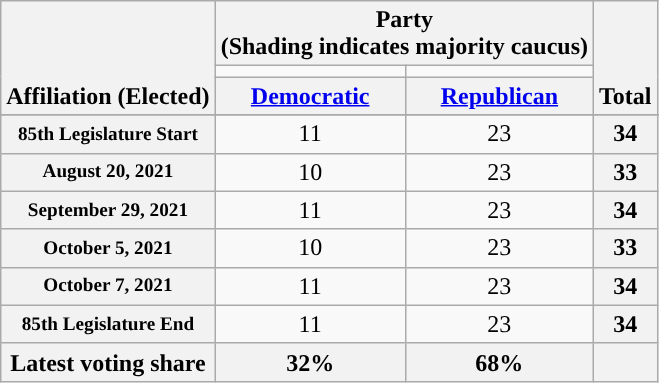<table class="wikitable" style="text-align:center">
<tr style="vertical-align:bottom;">
<th rowspan="3">Affiliation (Elected)</th>
<th colspan="2">Party <div>(Shading indicates majority caucus)</div></th>
<th rowspan="3">Total</th>
</tr>
<tr style="height:5px">
<td style="background-color:"></td>
<td style="background-color:"></td>
</tr>
<tr>
<th><a href='#'>Democratic</a></th>
<th><a href='#'>Republican</a></th>
</tr>
<tr>
</tr>
<tr>
<th nowrap="" style="font-size:80%">85th Legislature Start</th>
<td>11</td>
<td>23</td>
<th>34</th>
</tr>
<tr>
<th nowrap="" style="font-size:80%">August 20, 2021</th>
<td>10</td>
<td>23</td>
<th>33</th>
</tr>
<tr>
<th nowrap="" style="font-size:80%">September 29, 2021</th>
<td>11</td>
<td>23</td>
<th>34</th>
</tr>
<tr>
<th nowrap="" style="font-size:80%">October 5, 2021</th>
<td>10</td>
<td>23</td>
<th>33</th>
</tr>
<tr>
<th nowrap="" style="font-size:80%">October 7, 2021</th>
<td>11</td>
<td>23</td>
<th>34</th>
</tr>
<tr>
<th nowrap="" style="font-size:80%">85th Legislature End</th>
<td>11</td>
<td>23</td>
<th>34</th>
</tr>
<tr>
<th>Latest voting share</th>
<th>32%</th>
<th>68%</th>
<th></th>
</tr>
</table>
